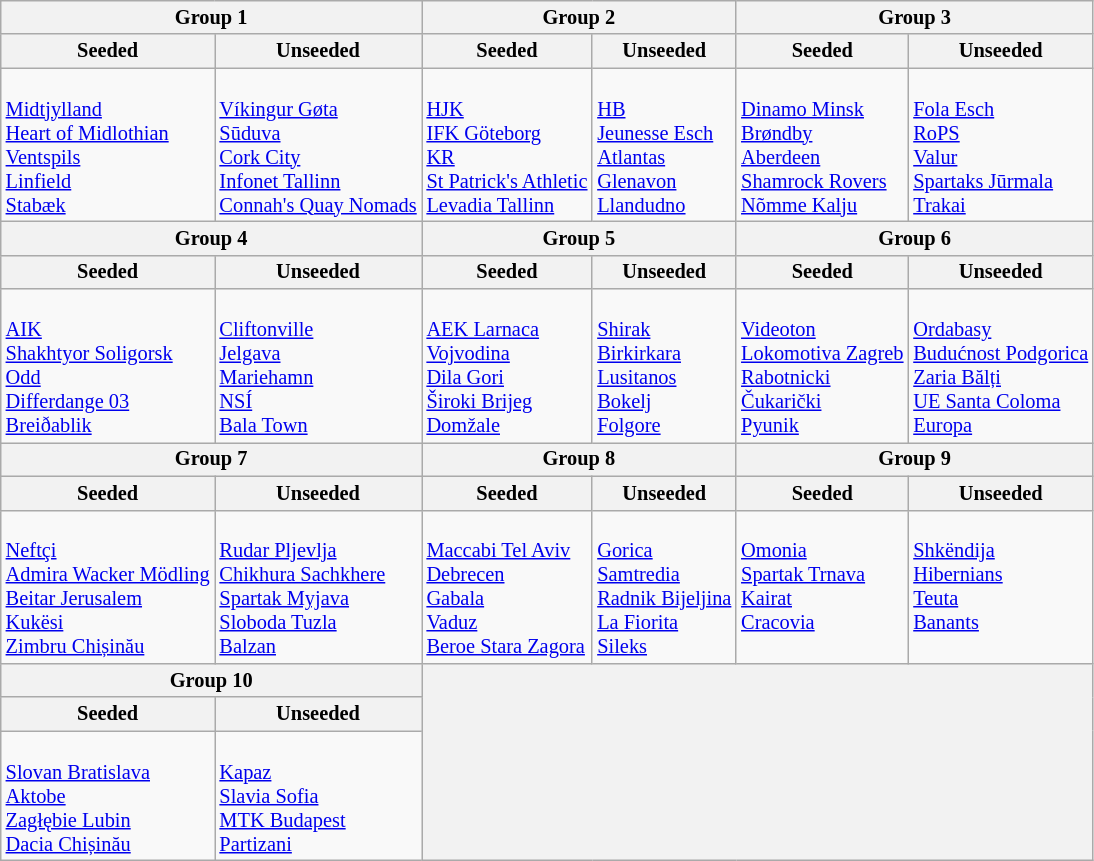<table class="wikitable" style="font-size:85%">
<tr>
<th colspan=2>Group 1</th>
<th colspan=2>Group 2</th>
<th colspan=2>Group 3</th>
</tr>
<tr>
<th>Seeded</th>
<th>Unseeded</th>
<th>Seeded</th>
<th>Unseeded</th>
<th>Seeded</th>
<th>Unseeded</th>
</tr>
<tr>
<td valign=top><br> <a href='#'>Midtjylland</a> <br>
 <a href='#'>Heart of Midlothian</a> <br>
 <a href='#'>Ventspils</a> <br>
 <a href='#'>Linfield</a> <br>
 <a href='#'>Stabæk</a> </td>
<td valign=top><br> <a href='#'>Víkingur Gøta</a> <br>
 <a href='#'>Sūduva</a> <br>
 <a href='#'>Cork City</a> <br>
 <a href='#'>Infonet Tallinn</a> <br>
 <a href='#'>Connah's Quay Nomads</a> </td>
<td valign=top><br> <a href='#'>HJK</a> <br>
 <a href='#'>IFK Göteborg</a> <br>
 <a href='#'>KR</a> <br>
 <a href='#'>St Patrick's Athletic</a> <br>
 <a href='#'>Levadia Tallinn</a> </td>
<td valign=top><br> <a href='#'>HB</a> <br>
 <a href='#'>Jeunesse Esch</a> <br>
 <a href='#'>Atlantas</a> <br>
 <a href='#'>Glenavon</a> <br>
 <a href='#'>Llandudno</a> </td>
<td valign=top><br> <a href='#'>Dinamo Minsk</a> <br>
 <a href='#'>Brøndby</a> <br>
 <a href='#'>Aberdeen</a> <br>
 <a href='#'>Shamrock Rovers</a> <br>
 <a href='#'>Nõmme Kalju</a> </td>
<td valign=top><br> <a href='#'>Fola Esch</a> <br>
 <a href='#'>RoPS</a> <br>
 <a href='#'>Valur</a> <br>
 <a href='#'>Spartaks Jūrmala</a> <br>
 <a href='#'>Trakai</a> </td>
</tr>
<tr>
<th colspan=2>Group 4</th>
<th colspan=2>Group 5</th>
<th colspan=2>Group 6</th>
</tr>
<tr>
<th>Seeded</th>
<th>Unseeded</th>
<th>Seeded</th>
<th>Unseeded</th>
<th>Seeded</th>
<th>Unseeded</th>
</tr>
<tr>
<td valign=top><br> <a href='#'>AIK</a> <br>
 <a href='#'>Shakhtyor Soligorsk</a> <br>
 <a href='#'>Odd</a> <br>
 <a href='#'>Differdange 03</a> <br>
 <a href='#'>Breiðablik</a> </td>
<td valign=top><br> <a href='#'>Cliftonville</a> <br>
 <a href='#'>Jelgava</a> <br>
 <a href='#'>Mariehamn</a> <br>
 <a href='#'>NSÍ</a> <br>
 <a href='#'>Bala Town</a> </td>
<td valign=top><br> <a href='#'>AEK Larnaca</a> <br>
 <a href='#'>Vojvodina</a> <br>
 <a href='#'>Dila Gori</a> <br>
 <a href='#'>Široki Brijeg</a> <br>
 <a href='#'>Domžale</a> </td>
<td valign=top><br> <a href='#'>Shirak</a> <br>
 <a href='#'>Birkirkara</a> <br>
 <a href='#'>Lusitanos</a> <br>
 <a href='#'>Bokelj</a> <br>
 <a href='#'>Folgore</a> </td>
<td valign=top><br> <a href='#'>Videoton</a> <br>
 <a href='#'>Lokomotiva Zagreb</a> <br>
 <a href='#'>Rabotnicki</a> <br>
 <a href='#'>Čukarički</a> <br>
 <a href='#'>Pyunik</a> </td>
<td valign=top><br> <a href='#'>Ordabasy</a> <br>
 <a href='#'>Budućnost Podgorica</a> <br>
 <a href='#'>Zaria Bălți</a> <br>
 <a href='#'>UE Santa Coloma</a> <br>
 <a href='#'>Europa</a> </td>
</tr>
<tr>
<th colspan=2>Group 7</th>
<th colspan=2>Group 8</th>
<th colspan=2>Group 9</th>
</tr>
<tr>
<th>Seeded</th>
<th>Unseeded</th>
<th>Seeded</th>
<th>Unseeded</th>
<th>Seeded</th>
<th>Unseeded</th>
</tr>
<tr>
<td valign=top><br> <a href='#'>Neftçi</a> <br>
 <a href='#'>Admira Wacker Mödling</a> <br>
 <a href='#'>Beitar Jerusalem</a> <br>
 <a href='#'>Kukësi</a> <br>
 <a href='#'>Zimbru Chișinău</a> </td>
<td valign=top><br> <a href='#'>Rudar Pljevlja</a> <br>
 <a href='#'>Chikhura Sachkhere</a> <br>
 <a href='#'>Spartak Myjava</a> <br>
 <a href='#'>Sloboda Tuzla</a> <br>
 <a href='#'>Balzan</a> </td>
<td valign=top><br> <a href='#'>Maccabi Tel Aviv</a> <br>
 <a href='#'>Debrecen</a> <br>
 <a href='#'>Gabala</a> <br>
 <a href='#'>Vaduz</a> <br>
 <a href='#'>Beroe Stara Zagora</a> </td>
<td valign=top><br> <a href='#'>Gorica</a> <br>
 <a href='#'>Samtredia</a> <br>
 <a href='#'>Radnik Bijeljina</a> <br>
 <a href='#'>La Fiorita</a> <br>
 <a href='#'>Sileks</a> </td>
<td valign=top><br> <a href='#'>Omonia</a> <br>
 <a href='#'>Spartak Trnava</a> <br>
 <a href='#'>Kairat</a> <br>
 <a href='#'>Cracovia</a> </td>
<td valign=top><br> <a href='#'>Shkëndija</a> <br>
 <a href='#'>Hibernians</a> <br>
 <a href='#'>Teuta</a> <br>
 <a href='#'>Banants</a> </td>
</tr>
<tr>
<th colspan=2>Group 10</th>
<th rowspan=3 colspan=4></th>
</tr>
<tr>
<th>Seeded</th>
<th>Unseeded</th>
</tr>
<tr>
<td valign=top><br> <a href='#'>Slovan Bratislava</a> <br>
 <a href='#'>Aktobe</a> <br>
 <a href='#'>Zagłębie Lubin</a> <br>
 <a href='#'>Dacia Chișinău</a> </td>
<td valign=top><br> <a href='#'>Kapaz</a> <br>
 <a href='#'>Slavia Sofia</a> <br>
 <a href='#'>MTK Budapest</a> <br>
 <a href='#'>Partizani</a> </td>
</tr>
</table>
